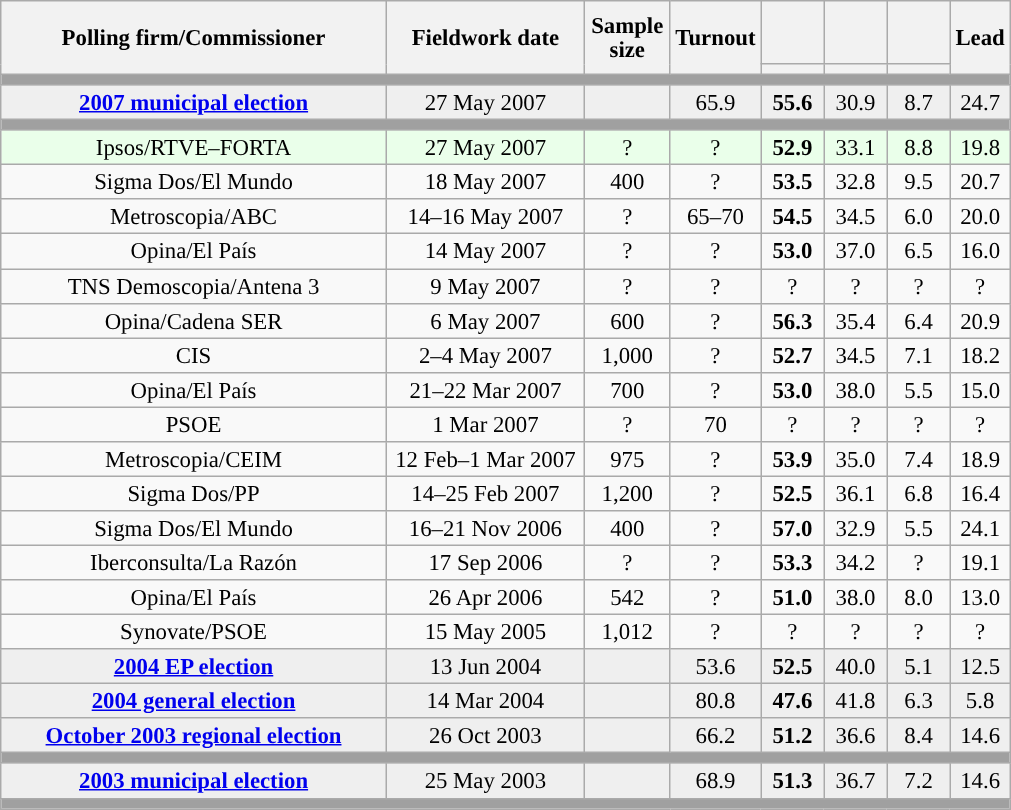<table class="wikitable collapsible collapsed" style="text-align:center; font-size:95%; line-height:16px;">
<tr style="height:42px;">
<th style="width:250px;" rowspan="2">Polling firm/Commissioner</th>
<th style="width:125px;" rowspan="2">Fieldwork date</th>
<th style="width:50px;" rowspan="2">Sample size</th>
<th style="width:45px;" rowspan="2">Turnout</th>
<th style="width:35px;"></th>
<th style="width:35px;"></th>
<th style="width:35px;"></th>
<th style="width:30px;" rowspan="2">Lead</th>
</tr>
<tr>
<th style="color:inherit;background:"></th>
<th style="color:inherit;background:"></th>
<th style="color:inherit;background:"></th>
</tr>
<tr>
<td colspan="8" style="background:#A0A0A0"></td>
</tr>
<tr style="background:#EFEFEF;">
<td><strong><a href='#'>2007 municipal election</a></strong></td>
<td>27 May 2007</td>
<td></td>
<td>65.9</td>
<td><strong>55.6</strong><br></td>
<td>30.9<br></td>
<td>8.7<br></td>
<td style="background:">24.7</td>
</tr>
<tr>
<td colspan="8" style="background:#A0A0A0"></td>
</tr>
<tr style="background:#EAFFEA;">
<td>Ipsos/RTVE–FORTA</td>
<td>27 May 2007</td>
<td>?</td>
<td>?</td>
<td><strong>52.9</strong><br></td>
<td>33.1<br></td>
<td>8.8<br></td>
<td style="background:">19.8</td>
</tr>
<tr>
<td>Sigma Dos/El Mundo</td>
<td>18 May 2007</td>
<td>400</td>
<td>?</td>
<td><strong>53.5</strong><br></td>
<td>32.8<br></td>
<td>9.5<br></td>
<td style="background:">20.7</td>
</tr>
<tr>
<td>Metroscopia/ABC</td>
<td>14–16 May 2007</td>
<td>?</td>
<td>65–70</td>
<td><strong>54.5</strong><br></td>
<td>34.5<br></td>
<td>6.0<br></td>
<td style="background:">20.0</td>
</tr>
<tr>
<td>Opina/El País</td>
<td>14 May 2007</td>
<td>?</td>
<td>?</td>
<td><strong>53.0</strong><br></td>
<td>37.0<br></td>
<td>6.5<br></td>
<td style="background:">16.0</td>
</tr>
<tr>
<td>TNS Demoscopia/Antena 3</td>
<td>9 May 2007</td>
<td>?</td>
<td>?</td>
<td>?<br></td>
<td>?<br></td>
<td>?<br></td>
<td style="background:">?</td>
</tr>
<tr>
<td>Opina/Cadena SER</td>
<td>6 May 2007</td>
<td>600</td>
<td>?</td>
<td><strong>56.3</strong><br></td>
<td>35.4<br></td>
<td>6.4<br></td>
<td style="background:">20.9</td>
</tr>
<tr>
<td>CIS</td>
<td>2–4 May 2007</td>
<td>1,000</td>
<td>?</td>
<td><strong>52.7</strong><br></td>
<td>34.5<br></td>
<td>7.1<br></td>
<td style="background:">18.2</td>
</tr>
<tr>
<td>Opina/El País</td>
<td>21–22 Mar 2007</td>
<td>700</td>
<td>?</td>
<td><strong>53.0</strong><br></td>
<td>38.0<br></td>
<td>5.5<br></td>
<td style="background:">15.0</td>
</tr>
<tr>
<td>PSOE</td>
<td>1 Mar 2007</td>
<td>?</td>
<td>70</td>
<td>?<br></td>
<td>?<br></td>
<td>?<br></td>
<td style="background:">?</td>
</tr>
<tr>
<td>Metroscopia/CEIM</td>
<td>12 Feb–1 Mar 2007</td>
<td>975</td>
<td>?</td>
<td><strong>53.9</strong><br></td>
<td>35.0<br></td>
<td>7.4<br></td>
<td style="background:">18.9</td>
</tr>
<tr>
<td>Sigma Dos/PP</td>
<td>14–25 Feb 2007</td>
<td>1,200</td>
<td>?</td>
<td><strong>52.5</strong><br></td>
<td>36.1<br></td>
<td>6.8<br></td>
<td style="background:">16.4</td>
</tr>
<tr>
<td>Sigma Dos/El Mundo</td>
<td>16–21 Nov 2006</td>
<td>400</td>
<td>?</td>
<td><strong>57.0</strong><br></td>
<td>32.9<br></td>
<td>5.5<br></td>
<td style="background:">24.1</td>
</tr>
<tr>
<td>Iberconsulta/La Razón</td>
<td>17 Sep 2006</td>
<td>?</td>
<td>?</td>
<td><strong>53.3</strong><br></td>
<td>34.2<br></td>
<td>?<br></td>
<td style="background:">19.1</td>
</tr>
<tr>
<td>Opina/El País</td>
<td>26 Apr 2006</td>
<td>542</td>
<td>?</td>
<td><strong>51.0</strong><br></td>
<td>38.0<br></td>
<td>8.0<br></td>
<td style="background:">13.0</td>
</tr>
<tr>
<td>Synovate/PSOE</td>
<td>15 May 2005</td>
<td>1,012</td>
<td>?</td>
<td>?<br></td>
<td>?<br></td>
<td>?<br></td>
<td style="background:">?</td>
</tr>
<tr style="background:#EFEFEF;">
<td><strong><a href='#'>2004 EP election</a></strong></td>
<td>13 Jun 2004</td>
<td></td>
<td>53.6</td>
<td><strong>52.5</strong><br></td>
<td>40.0<br></td>
<td>5.1<br></td>
<td style="background:">12.5</td>
</tr>
<tr style="background:#EFEFEF;">
<td><strong><a href='#'>2004 general election</a></strong></td>
<td>14 Mar 2004</td>
<td></td>
<td>80.8</td>
<td><strong>47.6</strong><br></td>
<td>41.8<br></td>
<td>6.3<br></td>
<td style="background:">5.8</td>
</tr>
<tr style="background:#EFEFEF;">
<td><strong><a href='#'>October 2003 regional election</a></strong></td>
<td>26 Oct 2003</td>
<td></td>
<td>66.2</td>
<td><strong>51.2</strong><br></td>
<td>36.6<br></td>
<td>8.4<br></td>
<td style="background:">14.6</td>
</tr>
<tr>
<td colspan="8" style="background:#A0A0A0"></td>
</tr>
<tr style="background:#EFEFEF;">
<td><strong><a href='#'>2003 municipal election</a></strong></td>
<td>25 May 2003</td>
<td></td>
<td>68.9</td>
<td><strong>51.3</strong><br></td>
<td>36.7<br></td>
<td>7.2<br></td>
<td style="background:">14.6</td>
</tr>
<tr>
<td colspan="8" style="background:#A0A0A0"></td>
</tr>
</table>
